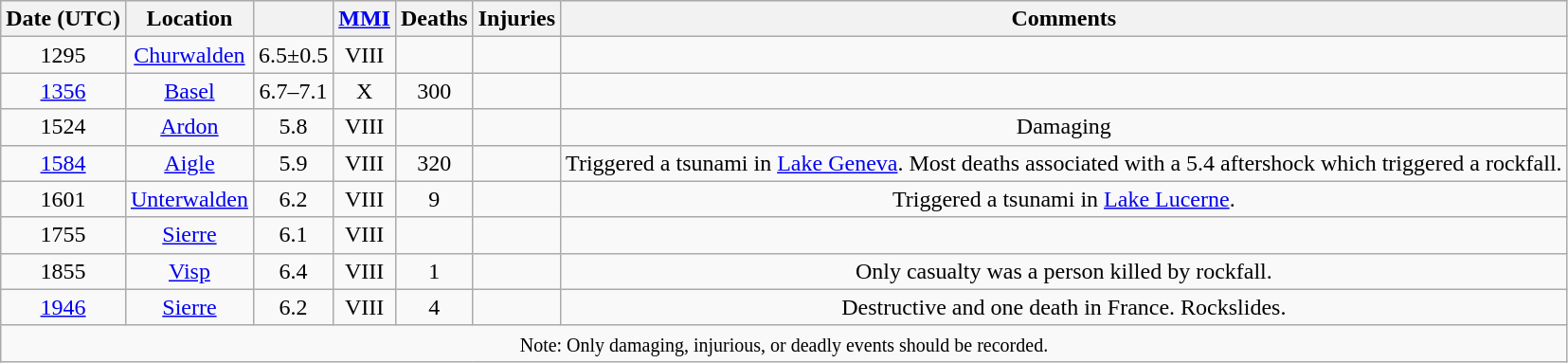<table class="wikitable sortable" style="text-align: center;">
<tr bgcolor="#ececec">
<th>Date (UTC)</th>
<th>Location</th>
<th></th>
<th><a href='#'>MMI</a></th>
<th>Deaths</th>
<th>Injuries</th>
<th>Comments</th>
</tr>
<tr>
<td>1295</td>
<td><a href='#'>Churwalden</a></td>
<td>6.5±0.5</td>
<td>VIII</td>
<td></td>
<td></td>
<td></td>
</tr>
<tr>
<td><a href='#'>1356</a></td>
<td><a href='#'>Basel</a></td>
<td>6.7–7.1</td>
<td>X</td>
<td>300</td>
<td></td>
<td></td>
</tr>
<tr>
<td>1524</td>
<td><a href='#'>Ardon</a></td>
<td>5.8</td>
<td>VIII</td>
<td></td>
<td></td>
<td>Damaging</td>
</tr>
<tr>
<td><a href='#'>1584</a></td>
<td><a href='#'>Aigle</a></td>
<td>5.9</td>
<td>VIII</td>
<td>320</td>
<td></td>
<td>Triggered a tsunami in <a href='#'>Lake Geneva</a>. Most deaths associated with a  5.4 aftershock which triggered a rockfall.</td>
</tr>
<tr>
<td>1601</td>
<td><a href='#'>Unterwalden</a></td>
<td>6.2</td>
<td>VIII</td>
<td>9</td>
<td></td>
<td>Triggered a tsunami in <a href='#'>Lake Lucerne</a>.</td>
</tr>
<tr>
<td>1755</td>
<td><a href='#'>Sierre</a></td>
<td>6.1</td>
<td>VIII</td>
<td></td>
<td></td>
<td></td>
</tr>
<tr>
<td>1855</td>
<td><a href='#'>Visp</a></td>
<td>6.4</td>
<td>VIII</td>
<td>1</td>
<td></td>
<td> Only casualty was a person killed by rockfall.</td>
</tr>
<tr>
<td><a href='#'>1946</a></td>
<td><a href='#'>Sierre</a></td>
<td>6.2</td>
<td>VIII</td>
<td>4</td>
<td></td>
<td>Destructive and one death in France. Rockslides.</td>
</tr>
<tr class="sortbottom">
<td colspan="8"><small>Note: Only damaging, injurious, or deadly events should be recorded.</small></td>
</tr>
</table>
